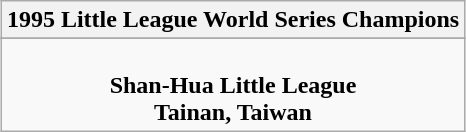<table class="wikitable" style="text-align: center; margin: 0 auto;">
<tr>
<th>1995 Little League World Series Champions</th>
</tr>
<tr>
</tr>
<tr>
<td><br><strong>Shan-Hua Little League</strong><br><strong>Tainan, Taiwan</strong></td>
</tr>
</table>
